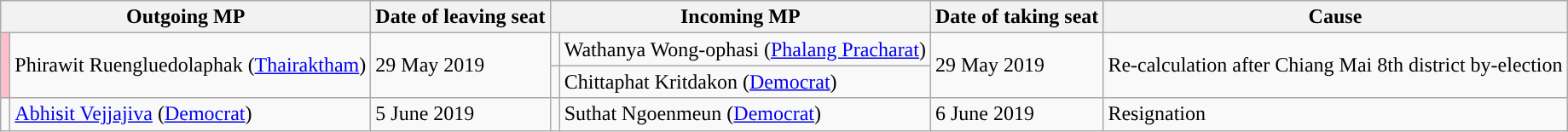<table class="wikitable">
<tr>
<th colspan="2">Outgoing MP</th>
<th>Date of leaving seat</th>
<th colspan="2">Incoming MP</th>
<th>Date of taking seat</th>
<th>Cause</th>
</tr>
<tr>
<td rowspan="2" style = "background-color: pink"></td>
<td rowspan="2">Phirawit Ruengluedolaphak (<a href='#'>Thairaktham</a>)</td>
<td rowspan="2">29 May 2019</td>
<td style="background-color: "></td>
<td>Wathanya Wong-ophasi (<a href='#'>Phalang Pracharat</a>)</td>
<td rowspan="2">29 May 2019</td>
<td rowspan="2">Re-calculation after Chiang Mai 8th district by-election</td>
</tr>
<tr>
<td style="background-color: "></td>
<td>Chittaphat Kritdakon (<a href='#'>Democrat</a>)</td>
</tr>
<tr>
<td style="background-color: "></td>
<td><a href='#'>Abhisit Vejjajiva</a> (<a href='#'>Democrat</a>)</td>
<td>5 June 2019</td>
<td style="background-color: "></td>
<td>Suthat Ngoenmeun (<a href='#'>Democrat</a>)</td>
<td>6 June 2019</td>
<td>Resignation</td>
</tr>
</table>
